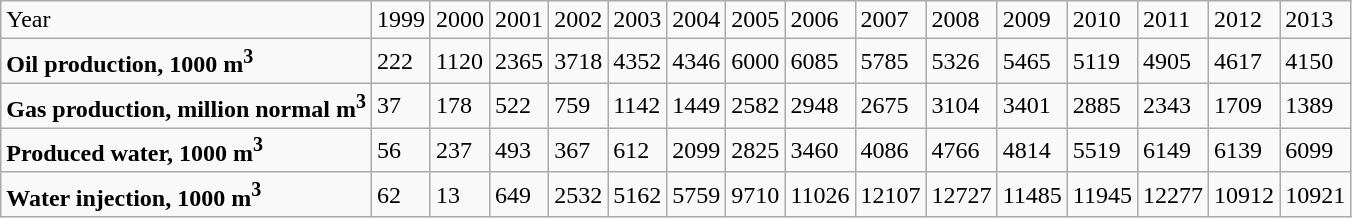<table class="wikitable">
<tr>
<td>Year</td>
<td>1999</td>
<td>2000</td>
<td>2001</td>
<td>2002</td>
<td>2003</td>
<td>2004</td>
<td>2005</td>
<td>2006</td>
<td>2007</td>
<td>2008</td>
<td>2009</td>
<td>2010</td>
<td>2011</td>
<td>2012</td>
<td>2013</td>
</tr>
<tr>
<td><strong>Oil  production, 1000 m<sup>3</sup></strong></td>
<td>222</td>
<td>1120</td>
<td>2365</td>
<td>3718</td>
<td>4352</td>
<td>4346</td>
<td>6000</td>
<td>6085</td>
<td>5785</td>
<td>5326</td>
<td>5465</td>
<td>5119</td>
<td>4905</td>
<td>4617</td>
<td>4150</td>
</tr>
<tr>
<td><strong>Gas production,  million normal m<sup>3</sup></strong></td>
<td>37</td>
<td>178</td>
<td>522</td>
<td>759</td>
<td>1142</td>
<td>1449</td>
<td>2582</td>
<td>2948</td>
<td>2675</td>
<td>3104</td>
<td>3401</td>
<td>2885</td>
<td>2343</td>
<td>1709</td>
<td>1389</td>
</tr>
<tr>
<td><strong>Produced  water, 1000 m<sup>3</sup></strong></td>
<td>56</td>
<td>237</td>
<td>493</td>
<td>367</td>
<td>612</td>
<td>2099</td>
<td>2825</td>
<td>3460</td>
<td>4086</td>
<td>4766</td>
<td>4814</td>
<td>5519</td>
<td>6149</td>
<td>6139</td>
<td>6099</td>
</tr>
<tr>
<td><strong>Water  injection, 1000 m<sup>3</sup></strong></td>
<td>62</td>
<td>13</td>
<td>649</td>
<td>2532</td>
<td>5162</td>
<td>5759</td>
<td>9710</td>
<td>11026</td>
<td>12107</td>
<td>12727</td>
<td>11485</td>
<td>11945</td>
<td>12277</td>
<td>10912</td>
<td>10921</td>
</tr>
</table>
